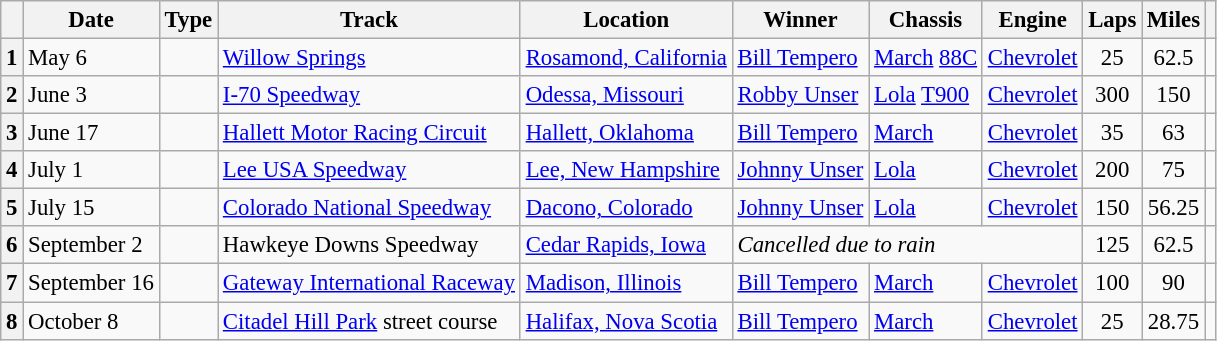<table class="wikitable" style="font-size: 95%;">
<tr>
<th></th>
<th>Date</th>
<th>Type</th>
<th>Track</th>
<th>Location</th>
<th>Winner</th>
<th>Chassis</th>
<th>Engine</th>
<th>Laps</th>
<th>Miles</th>
<th></th>
</tr>
<tr>
<th>1</th>
<td>May 6</td>
<td align="center"></td>
<td><a href='#'>Willow Springs</a></td>
<td><a href='#'>Rosamond, California</a></td>
<td><a href='#'>Bill Tempero</a></td>
<td><a href='#'>March</a> <a href='#'>88C</a></td>
<td><a href='#'>Chevrolet</a></td>
<td align="center">25</td>
<td align="center">62.5</td>
<td align="center"></td>
</tr>
<tr>
<th>2</th>
<td>June 3</td>
<td align="center"></td>
<td><a href='#'>I-70 Speedway</a></td>
<td><a href='#'>Odessa, Missouri</a></td>
<td><a href='#'>Robby Unser</a></td>
<td><a href='#'>Lola</a> <a href='#'>T900</a></td>
<td><a href='#'>Chevrolet</a></td>
<td align="center">300</td>
<td align="center">150</td>
<td align="center"></td>
</tr>
<tr>
<th>3</th>
<td>June 17</td>
<td align="center"></td>
<td><a href='#'>Hallett Motor Racing Circuit</a></td>
<td><a href='#'>Hallett, Oklahoma</a></td>
<td><a href='#'>Bill Tempero</a></td>
<td><a href='#'>March</a></td>
<td><a href='#'>Chevrolet</a></td>
<td align="center">35</td>
<td align="center">63</td>
<td align="center"></td>
</tr>
<tr>
<th>4</th>
<td>July 1</td>
<td align="center"></td>
<td><a href='#'>Lee USA Speedway</a></td>
<td><a href='#'>Lee, New Hampshire</a></td>
<td><a href='#'>Johnny Unser</a></td>
<td><a href='#'>Lola</a></td>
<td><a href='#'>Chevrolet</a></td>
<td align="center">200</td>
<td align="center">75</td>
<td align="center"></td>
</tr>
<tr>
<th>5</th>
<td>July 15</td>
<td align="center"></td>
<td><a href='#'>Colorado National Speedway</a></td>
<td><a href='#'>Dacono, Colorado</a></td>
<td><a href='#'>Johnny Unser</a></td>
<td><a href='#'>Lola</a></td>
<td><a href='#'>Chevrolet</a></td>
<td align="center">150</td>
<td align="center">56.25</td>
<td align="center"></td>
</tr>
<tr>
<th>6</th>
<td>September 2</td>
<td align="center"></td>
<td>Hawkeye Downs Speedway</td>
<td><a href='#'>Cedar Rapids, Iowa</a></td>
<td colspan=3><em>Cancelled due to rain</em></td>
<td align="center">125</td>
<td align="center">62.5</td>
<td align="center"></td>
</tr>
<tr>
<th>7</th>
<td>September 16</td>
<td align="center"></td>
<td><a href='#'>Gateway International Raceway</a></td>
<td><a href='#'>Madison, Illinois</a></td>
<td><a href='#'>Bill Tempero</a></td>
<td><a href='#'>March</a></td>
<td><a href='#'>Chevrolet</a></td>
<td align="center">100</td>
<td align="center">90</td>
<td align="center"></td>
</tr>
<tr>
<th>8</th>
<td>October 8</td>
<td align="center"></td>
<td><a href='#'>Citadel Hill Park</a> street course</td>
<td><a href='#'>Halifax, Nova Scotia</a></td>
<td><a href='#'>Bill Tempero</a></td>
<td><a href='#'>March</a></td>
<td><a href='#'>Chevrolet</a></td>
<td align="center">25</td>
<td align="center">28.75</td>
<td align="center"></td>
</tr>
</table>
